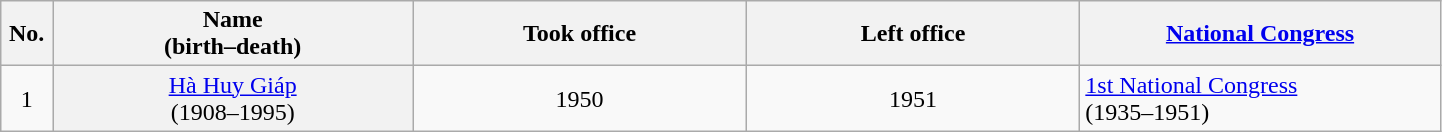<table class="wikitable" width=76%>
<tr>
<th scope="col" style="width:1em;">No.<br></th>
<th scope="col" style="width:13em;">Name<br>(birth–death)</th>
<th scope="col" style="width:12em;">Took office</th>
<th scope="col" style="width:12em;">Left office</th>
<th scope="col" style="width:13em;"><a href='#'>National Congress</a></th>
</tr>
<tr>
<td align="center">1</td>
<th align="center" scope="row" style="font-weight:normal;"><a href='#'>Hà Huy Giáp</a><br>(1908–1995)</th>
<td align="center">1950</td>
<td align="center">1951</td>
<td><a href='#'>1st National Congress</a><br>(1935–1951)</td>
</tr>
</table>
